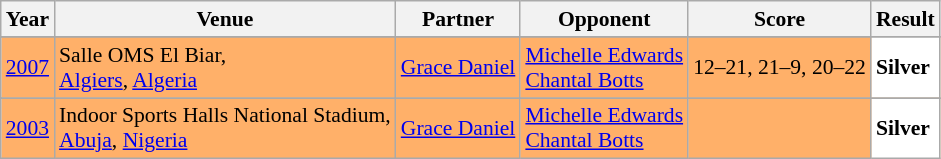<table class="sortable wikitable" style="font-size: 90%;">
<tr>
<th>Year</th>
<th>Venue</th>
<th>Partner</th>
<th>Opponent</th>
<th>Score</th>
<th>Result</th>
</tr>
<tr>
</tr>
<tr style="background:#FFB069">
<td align="center"><a href='#'>2007</a></td>
<td align="left">Salle OMS El Biar,<br><a href='#'>Algiers</a>, <a href='#'>Algeria</a></td>
<td align="left"> <a href='#'>Grace Daniel</a></td>
<td align="left"> <a href='#'>Michelle Edwards</a><br> <a href='#'>Chantal Botts</a></td>
<td align="left">12–21, 21–9, 20–22</td>
<td style="text-align:left; background:white"> <strong>Silver</strong></td>
</tr>
<tr>
</tr>
<tr style="background:#FFB069">
<td align="center"><a href='#'>2003</a></td>
<td align="left">Indoor Sports Halls National Stadium,<br><a href='#'>Abuja</a>, <a href='#'>Nigeria</a></td>
<td align="left"> <a href='#'>Grace Daniel</a></td>
<td align="left"> <a href='#'>Michelle Edwards</a><br> <a href='#'>Chantal Botts</a></td>
<td align="left"></td>
<td style="text-align:left; background:white"> <strong>Silver</strong></td>
</tr>
</table>
